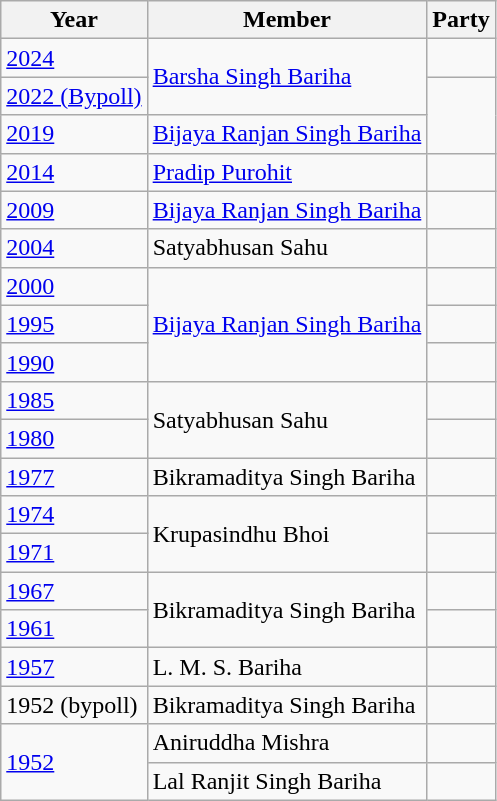<table class="wikitable sortable">
<tr>
<th>Year</th>
<th>Member</th>
<th colspan="2">Party</th>
</tr>
<tr>
<td><a href='#'>2024</a></td>
<td rowspan=2><a href='#'>Barsha Singh Bariha</a></td>
<td></td>
</tr>
<tr>
<td><a href='#'>2022 (Bypoll)</a></td>
</tr>
<tr>
<td><a href='#'>2019</a></td>
<td><a href='#'>Bijaya Ranjan Singh Bariha</a></td>
</tr>
<tr>
<td><a href='#'>2014</a></td>
<td><a href='#'>Pradip Purohit</a></td>
<td></td>
</tr>
<tr>
<td><a href='#'>2009</a></td>
<td><a href='#'>Bijaya Ranjan Singh Bariha</a></td>
<td></td>
</tr>
<tr>
<td><a href='#'>2004</a></td>
<td>Satyabhusan Sahu</td>
<td></td>
</tr>
<tr>
<td><a href='#'>2000</a></td>
<td rowspan=3><a href='#'>Bijaya Ranjan Singh Bariha</a></td>
<td></td>
</tr>
<tr>
<td><a href='#'>1995</a></td>
<td></td>
</tr>
<tr>
<td><a href='#'>1990</a></td>
</tr>
<tr>
<td><a href='#'>1985</a></td>
<td rowspan=2>Satyabhusan Sahu</td>
<td></td>
</tr>
<tr>
<td><a href='#'>1980</a></td>
</tr>
<tr>
<td><a href='#'>1977</a></td>
<td>Bikramaditya Singh Bariha</td>
<td></td>
</tr>
<tr>
<td><a href='#'>1974</a></td>
<td rowspan=2>Krupasindhu Bhoi</td>
<td></td>
</tr>
<tr>
<td><a href='#'>1971</a></td>
<td></td>
</tr>
<tr>
<td><a href='#'>1967</a></td>
<td rowspan=3>Bikramaditya Singh Bariha</td>
<td></td>
</tr>
<tr>
<td><a href='#'>1961</a></td>
<td></td>
</tr>
<tr>
<td rowspan="2"><a href='#'>1957</a></td>
</tr>
<tr>
<td>L. M. S. Bariha</td>
<td></td>
</tr>
<tr>
<td>1952 (bypoll)</td>
<td>Bikramaditya Singh Bariha</td>
<td></td>
</tr>
<tr>
<td rowspan="2"><a href='#'>1952</a></td>
<td>Aniruddha Mishra</td>
<td></td>
</tr>
<tr>
<td>Lal Ranjit Singh Bariha</td>
<td></td>
</tr>
</table>
